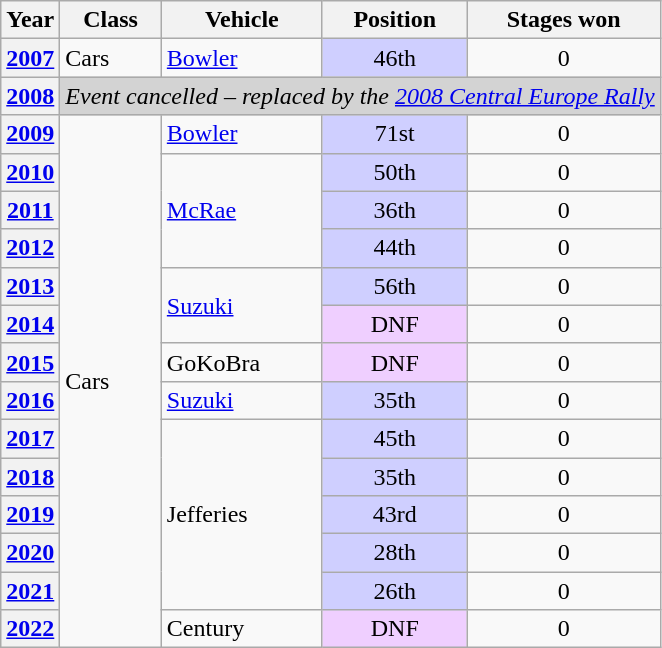<table class="wikitable">
<tr>
<th>Year</th>
<th>Class</th>
<th>Vehicle</th>
<th>Position</th>
<th>Stages won</th>
</tr>
<tr>
<th><a href='#'>2007</a></th>
<td>Cars</td>
<td> <a href='#'>Bowler</a></td>
<td align="center" style="background:#CFCFFF;">46th</td>
<td align="center">0</td>
</tr>
<tr>
<th><a href='#'>2008</a></th>
<td colspan=4 align=center style="background:lightgrey;"><em>Event cancelled – replaced by the <a href='#'>2008 Central Europe Rally</a></em></td>
</tr>
<tr>
<th><a href='#'>2009</a></th>
<td rowspan=14>Cars</td>
<td> <a href='#'>Bowler</a></td>
<td align="center" style="background:#CFCFFF;">71st</td>
<td align="center">0</td>
</tr>
<tr>
<th><a href='#'>2010</a></th>
<td rowspan=3> <a href='#'>McRae</a></td>
<td align="center" style="background:#CFCFFF;">50th</td>
<td align="center">0</td>
</tr>
<tr>
<th><a href='#'>2011</a></th>
<td align="center" style="background:#CFCFFF;">36th</td>
<td align="center">0</td>
</tr>
<tr>
<th><a href='#'>2012</a></th>
<td align="center" style="background:#CFCFFF;">44th</td>
<td align="center">0</td>
</tr>
<tr>
<th><a href='#'>2013</a></th>
<td rowspan=2> <a href='#'>Suzuki</a></td>
<td align="center" style="background:#CFCFFF;">56th</td>
<td align="center">0</td>
</tr>
<tr>
<th><a href='#'>2014</a></th>
<td align="center" style="background:#EFCFFF;">DNF</td>
<td align="center">0</td>
</tr>
<tr>
<th><a href='#'>2015</a></th>
<td> GoKoBra</td>
<td align="center" style="background:#EFCFFF;">DNF</td>
<td align="center">0</td>
</tr>
<tr>
<th><a href='#'>2016</a></th>
<td> <a href='#'>Suzuki</a></td>
<td align="center" style="background:#CFCFFF;">35th</td>
<td align="center">0</td>
</tr>
<tr>
<th><a href='#'>2017</a></th>
<td rowspan=5> Jefferies</td>
<td align="center" style="background:#CFCFFF;">45th</td>
<td align="center">0</td>
</tr>
<tr>
<th><a href='#'>2018</a></th>
<td align="center" style="background:#CFCFFF;">35th</td>
<td align="center">0</td>
</tr>
<tr>
<th><a href='#'>2019</a></th>
<td align="center" style="background:#CFCFFF;">43rd</td>
<td align="center">0</td>
</tr>
<tr>
<th><a href='#'>2020</a></th>
<td align="center" style="background:#CFCFFF;">28th</td>
<td align="center">0</td>
</tr>
<tr>
<th><a href='#'>2021</a></th>
<td align="center" style="background:#CFCFFF;">26th</td>
<td align="center">0</td>
</tr>
<tr>
<th><a href='#'>2022</a></th>
<td> Century</td>
<td align="center" style="background:#EFCFFF;">DNF</td>
<td align="center">0</td>
</tr>
</table>
